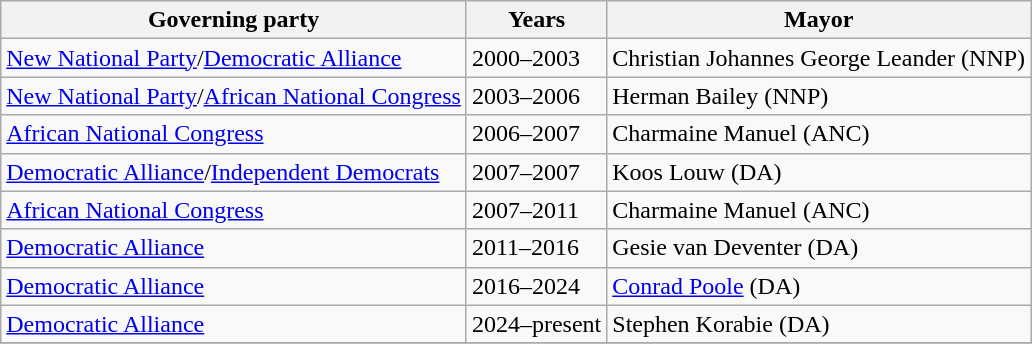<table class="wikitable">
<tr>
<th>Governing party</th>
<th>Years</th>
<th>Mayor</th>
</tr>
<tr>
<td><a href='#'>New National Party</a>/<a href='#'>Democratic Alliance</a></td>
<td>2000–2003</td>
<td>Christian Johannes George Leander (NNP)</td>
</tr>
<tr>
<td><a href='#'>New National Party</a>/<a href='#'>African National Congress</a></td>
<td>2003–2006</td>
<td>Herman Bailey (NNP)</td>
</tr>
<tr>
<td><a href='#'>African National Congress</a></td>
<td>2006–2007</td>
<td>Charmaine Manuel (ANC)</td>
</tr>
<tr>
<td><a href='#'> Democratic Alliance</a>/<a href='#'>Independent Democrats</a></td>
<td>2007–2007</td>
<td>Koos Louw (DA)</td>
</tr>
<tr>
<td><a href='#'>African National Congress</a></td>
<td>2007–2011</td>
<td>Charmaine Manuel (ANC)</td>
</tr>
<tr>
<td><a href='#'> Democratic Alliance</a></td>
<td>2011–2016</td>
<td>Gesie van Deventer (DA)</td>
</tr>
<tr>
<td><a href='#'> Democratic Alliance</a></td>
<td>2016–2024</td>
<td><a href='#'>Conrad Poole</a> (DA)</td>
</tr>
<tr>
<td><a href='#'> Democratic Alliance</a></td>
<td>2024–present</td>
<td>Stephen Korabie (DA)</td>
</tr>
<tr>
</tr>
</table>
